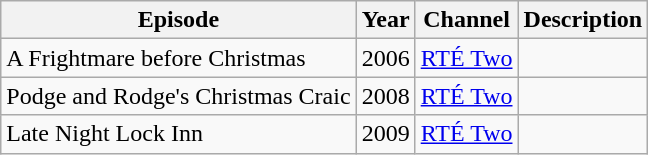<table class="wikitable sortable">
<tr>
<th>Episode</th>
<th>Year</th>
<th>Channel</th>
<th>Description</th>
</tr>
<tr>
<td>A Frightmare before Christmas</td>
<td>2006</td>
<td><a href='#'>RTÉ Two</a></td>
<td></td>
</tr>
<tr>
<td>Podge and Rodge's Christmas Craic</td>
<td>2008</td>
<td><a href='#'>RTÉ Two</a></td>
<td></td>
</tr>
<tr>
<td>Late Night Lock Inn</td>
<td>2009</td>
<td><a href='#'>RTÉ Two</a></td>
<td></td>
</tr>
</table>
